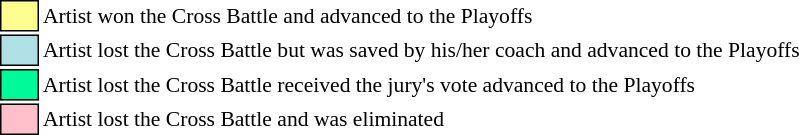<table class="toccolours" style="font-size: 90%; white-space: nowrap;">
<tr>
<td style="background:#fdfc8f; border:1px solid black;">      </td>
<td>Artist won the Cross Battle and advanced to the Playoffs</td>
</tr>
<tr>
<td style="background:#b0e0e6; border:1px solid black;">      </td>
<td>Artist lost the Cross Battle but was saved by his/her coach and advanced to the Playoffs</td>
</tr>
<tr>
<td style="background:#00FA9A; border:1px solid black;">      </td>
<td>Artist lost the Cross Battle received the jury's vote advanced to the Playoffs</td>
</tr>
<tr>
<td style="background:pink; border:1px solid black;">      </td>
<td>Artist lost the Cross Battle and was eliminated</td>
</tr>
<tr>
</tr>
</table>
